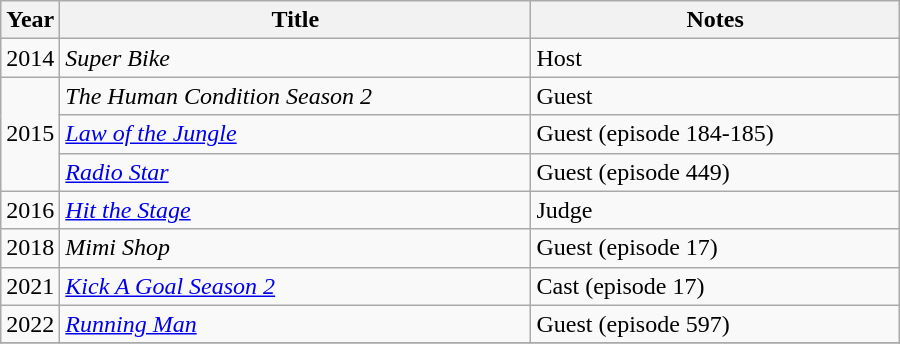<table class="wikitable" style="width:600px">
<tr>
<th width=10>Year</th>
<th>Title</th>
<th>Notes</th>
</tr>
<tr>
<td>2014</td>
<td><em>Super Bike</em></td>
<td>Host</td>
</tr>
<tr>
<td rowspan=3>2015</td>
<td><em>The Human Condition Season 2</em></td>
<td>Guest</td>
</tr>
<tr>
<td><em><a href='#'>Law of the Jungle</a></em></td>
<td>Guest (episode 184-185)</td>
</tr>
<tr>
<td><em><a href='#'>Radio Star</a></em></td>
<td>Guest (episode 449)</td>
</tr>
<tr>
<td>2016</td>
<td><em><a href='#'>Hit the Stage</a></em></td>
<td>Judge</td>
</tr>
<tr>
<td>2018</td>
<td><em>Mimi Shop</em></td>
<td>Guest (episode 17)</td>
</tr>
<tr>
<td>2021</td>
<td><em><a href='#'> Kick A Goal Season 2</a></em></td>
<td>Cast (episode 17)</td>
</tr>
<tr>
<td>2022</td>
<td><em><a href='#'>Running Man</a></em></td>
<td>Guest (episode 597)</td>
</tr>
<tr>
</tr>
</table>
